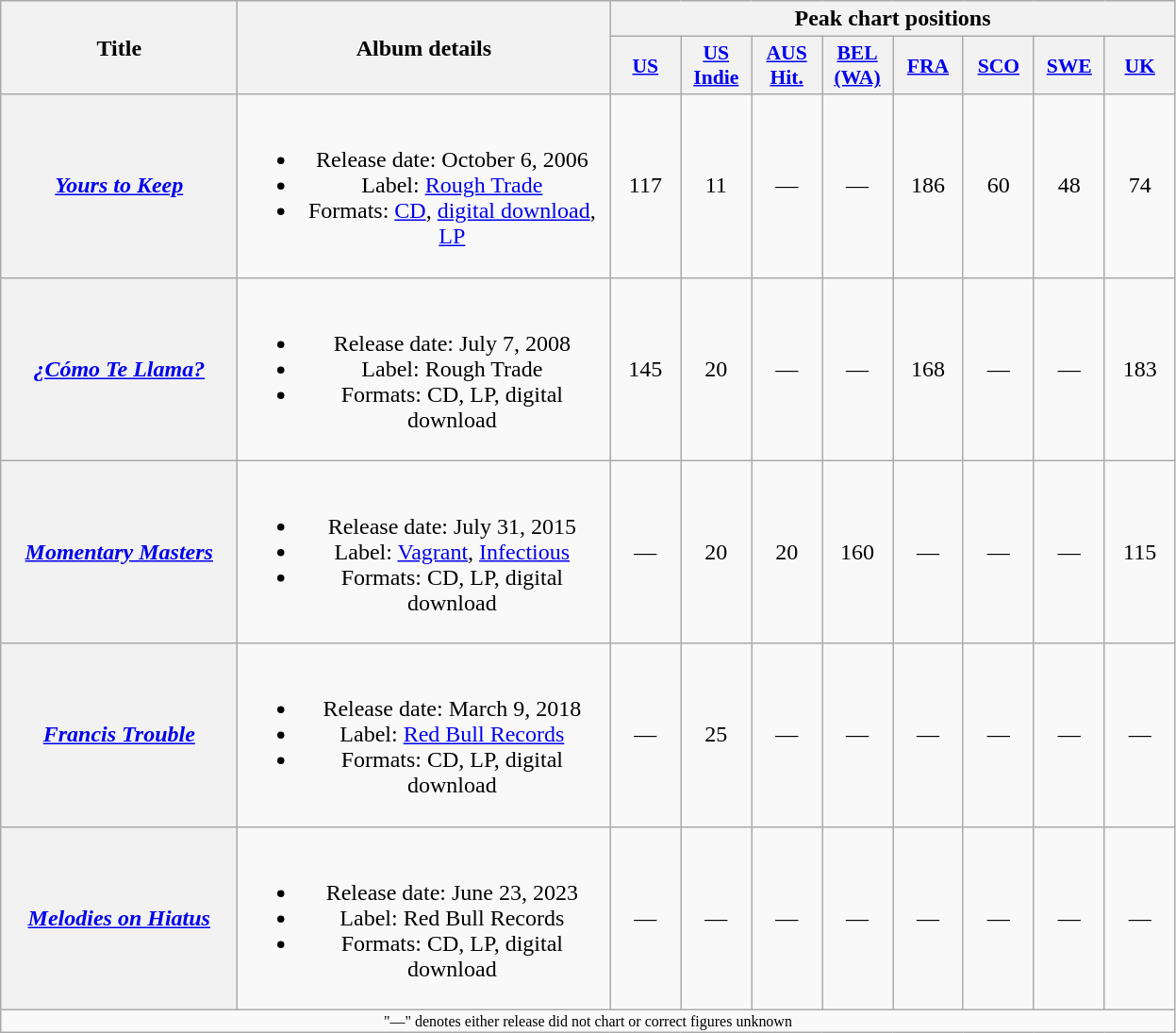<table class="wikitable plainrowheaders" style="text-align:center;" border="1">
<tr>
<th scope="col" rowspan="2" style="width:10em;">Title</th>
<th scope="col" rowspan="2" style="width:16em;">Album details</th>
<th scope="col" colspan="8">Peak chart positions</th>
</tr>
<tr>
<th scope="col" style="width:3em; font-size:90%;"><a href='#'>US</a><br></th>
<th scope="col" style="width:3em; font-size:90%;"><a href='#'>US Indie</a><br></th>
<th scope="col" style="width:3em; font-size:90%;"><a href='#'>AUS<br>Hit.</a><br></th>
<th scope="col" style="width:3em; font-size:90%;"><a href='#'>BEL<br>(WA)</a><br></th>
<th scope="col" style="width:3em; font-size:90%;"><a href='#'>FRA</a><br></th>
<th scope="col" style="width:3em; font-size:90%;"><a href='#'>SCO</a><br></th>
<th scope="col" style="width:3em; font-size:90%;"><a href='#'>SWE</a><br></th>
<th scope="col" style="width:3em; font-size:90%;"><a href='#'>UK</a><br></th>
</tr>
<tr>
<th scope="row"><em><a href='#'>Yours to Keep</a></em></th>
<td><br><ul><li>Release date: October 6, 2006</li><li>Label: <a href='#'>Rough Trade</a></li><li>Formats: <a href='#'>CD</a>, <a href='#'>digital download</a>, <a href='#'>LP</a></li></ul></td>
<td>117</td>
<td>11</td>
<td>—</td>
<td>—</td>
<td>186</td>
<td>60</td>
<td>48</td>
<td>74</td>
</tr>
<tr>
<th scope="row"><em><a href='#'>¿Cómo Te Llama?</a></em></th>
<td><br><ul><li>Release date: July 7, 2008</li><li>Label: Rough Trade</li><li>Formats: CD, LP, digital download</li></ul></td>
<td>145</td>
<td>20</td>
<td>—</td>
<td>—</td>
<td>168</td>
<td>—</td>
<td>—</td>
<td>183</td>
</tr>
<tr>
<th scope="row"><em><a href='#'>Momentary Masters</a></em></th>
<td><br><ul><li>Release date: July 31, 2015</li><li>Label: <a href='#'>Vagrant</a>, <a href='#'>Infectious</a></li><li>Formats: CD, LP, digital download</li></ul></td>
<td>—</td>
<td>20</td>
<td>20</td>
<td>160</td>
<td>—</td>
<td>—</td>
<td>—</td>
<td>115</td>
</tr>
<tr>
<th scope="row"><em><a href='#'>Francis Trouble</a></em></th>
<td><br><ul><li>Release date: March 9, 2018</li><li>Label: <a href='#'>Red Bull Records</a></li><li>Formats: CD, LP, digital download</li></ul></td>
<td>—</td>
<td>25</td>
<td>—</td>
<td>—</td>
<td>—</td>
<td>—</td>
<td>—</td>
<td>—</td>
</tr>
<tr>
<th scope="row"><em><a href='#'>Melodies on Hiatus</a></em></th>
<td><br><ul><li>Release date: June 23, 2023</li><li>Label: Red Bull Records</li><li>Formats: CD, LP, digital download</li></ul></td>
<td>—</td>
<td>—</td>
<td>—</td>
<td>—</td>
<td>—</td>
<td>—</td>
<td>—</td>
<td>—</td>
</tr>
<tr>
<td colspan="12" style="font-size:8pt">"—" denotes either release did not chart or correct figures unknown</td>
</tr>
</table>
